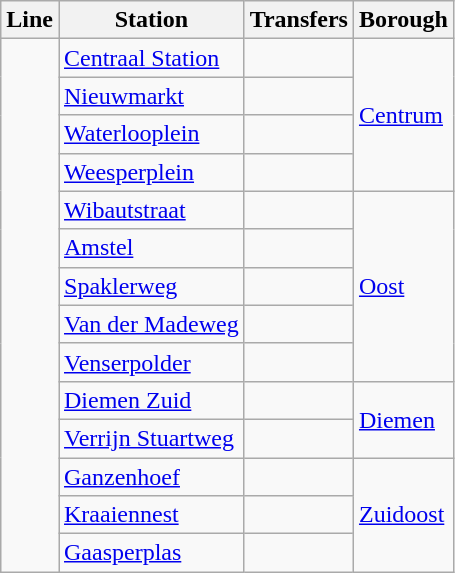<table class="wikitable">
<tr>
<th>Line</th>
<th>Station</th>
<th>Transfers</th>
<th>Borough</th>
</tr>
<tr>
<td rowspan="14"></td>
<td><a href='#'>Centraal Station</a></td>
<td></td>
<td rowspan="4"><a href='#'>Centrum</a></td>
</tr>
<tr>
<td><a href='#'>Nieuwmarkt</a></td>
<td></td>
</tr>
<tr>
<td><a href='#'>Waterlooplein</a></td>
<td></td>
</tr>
<tr>
<td><a href='#'>Weesperplein</a></td>
<td></td>
</tr>
<tr>
<td><a href='#'>Wibautstraat</a></td>
<td></td>
<td rowspan="5"><a href='#'>Oost</a></td>
</tr>
<tr>
<td><a href='#'>Amstel</a></td>
<td></td>
</tr>
<tr>
<td><a href='#'>Spaklerweg</a></td>
<td></td>
</tr>
<tr>
<td><a href='#'>Van der Madeweg</a></td>
<td></td>
</tr>
<tr>
<td><a href='#'>Venserpolder</a></td>
<td></td>
</tr>
<tr>
<td><a href='#'>Diemen Zuid</a></td>
<td></td>
<td rowspan="2"><a href='#'>Diemen</a></td>
</tr>
<tr>
<td><a href='#'>Verrijn Stuartweg</a></td>
<td></td>
</tr>
<tr>
<td><a href='#'>Ganzenhoef</a></td>
<td></td>
<td rowspan="3"><a href='#'>Zuidoost</a></td>
</tr>
<tr>
<td><a href='#'>Kraaiennest</a></td>
<td></td>
</tr>
<tr>
<td><a href='#'>Gaasperplas</a></td>
<td></td>
</tr>
</table>
